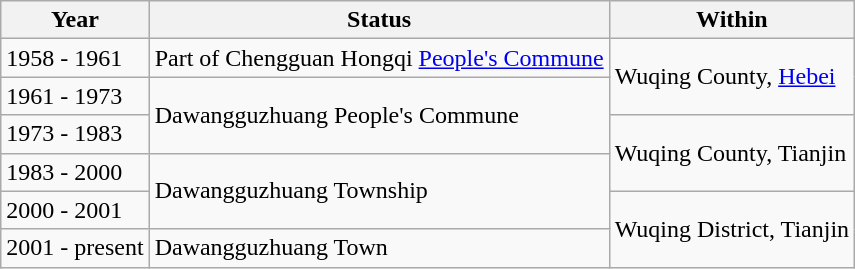<table class="wikitable">
<tr>
<th>Year</th>
<th>Status</th>
<th>Within</th>
</tr>
<tr>
<td>1958 - 1961</td>
<td>Part of Chengguan Hongqi <a href='#'>People's Commune</a></td>
<td rowspan="2">Wuqing County, <a href='#'>Hebei</a></td>
</tr>
<tr>
<td>1961 - 1973</td>
<td rowspan="2">Dawangguzhuang People's Commune</td>
</tr>
<tr>
<td>1973 - 1983</td>
<td rowspan="2">Wuqing County, Tianjin</td>
</tr>
<tr>
<td>1983 - 2000</td>
<td rowspan="2">Dawangguzhuang Township</td>
</tr>
<tr>
<td>2000 - 2001</td>
<td rowspan="2">Wuqing District, Tianjin</td>
</tr>
<tr>
<td>2001 - present</td>
<td>Dawangguzhuang Town</td>
</tr>
</table>
